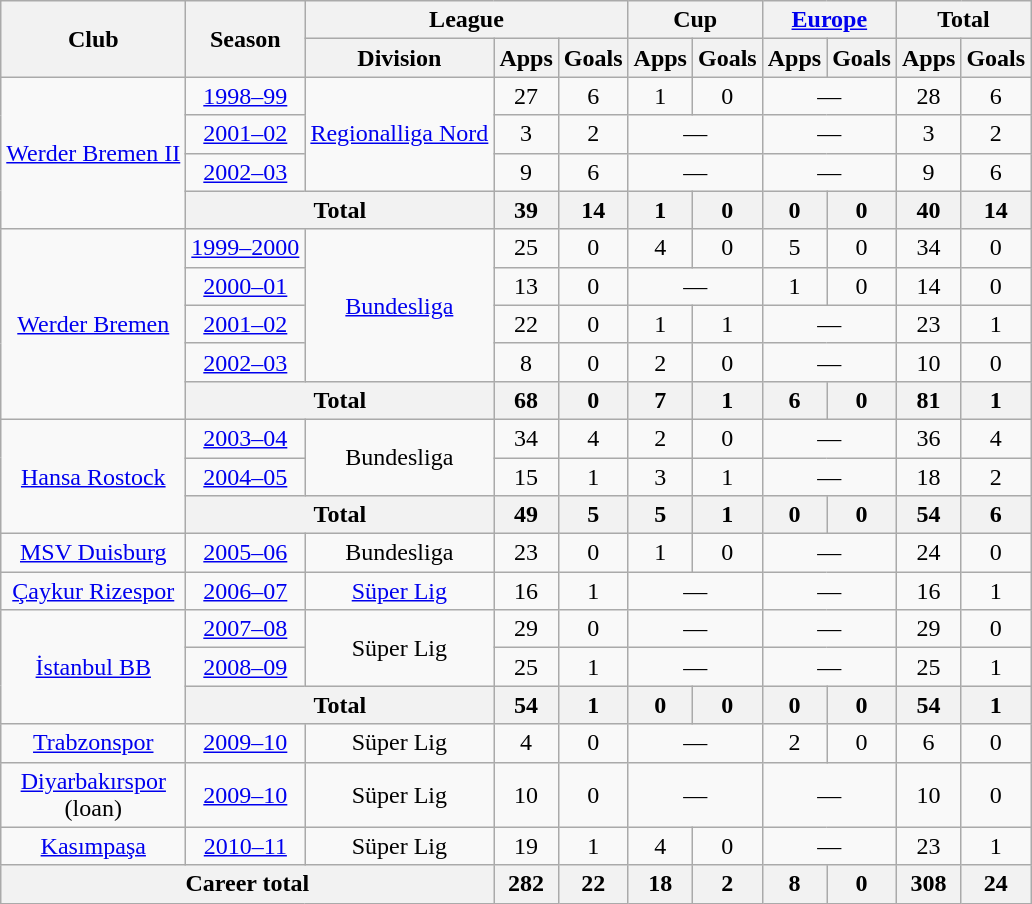<table class="wikitable" style="text-align:center">
<tr>
<th rowspan="2">Club</th>
<th rowspan="2">Season</th>
<th colspan="3">League</th>
<th colspan="2">Cup</th>
<th colspan="2"><a href='#'>Europe</a></th>
<th colspan="2">Total</th>
</tr>
<tr>
<th>Division</th>
<th>Apps</th>
<th>Goals</th>
<th>Apps</th>
<th>Goals</th>
<th>Apps</th>
<th>Goals</th>
<th>Apps</th>
<th>Goals</th>
</tr>
<tr>
<td rowspan="4"><a href='#'>Werder Bremen II</a></td>
<td><a href='#'>1998–99</a></td>
<td rowspan="3"><a href='#'>Regionalliga Nord</a></td>
<td>27</td>
<td>6</td>
<td>1</td>
<td>0</td>
<td colspan="2">—</td>
<td>28</td>
<td>6</td>
</tr>
<tr>
<td><a href='#'>2001–02</a></td>
<td>3</td>
<td>2</td>
<td colspan="2">—</td>
<td colspan="2">—</td>
<td>3</td>
<td>2</td>
</tr>
<tr>
<td><a href='#'>2002–03</a></td>
<td>9</td>
<td>6</td>
<td colspan="2">—</td>
<td colspan="2">—</td>
<td>9</td>
<td>6</td>
</tr>
<tr>
<th colspan="2">Total</th>
<th>39</th>
<th>14</th>
<th>1</th>
<th>0</th>
<th>0</th>
<th>0</th>
<th>40</th>
<th>14</th>
</tr>
<tr>
<td rowspan="5"><a href='#'>Werder Bremen</a></td>
<td><a href='#'>1999–2000</a></td>
<td rowspan="4"><a href='#'>Bundesliga</a></td>
<td>25</td>
<td>0</td>
<td>4</td>
<td>0</td>
<td>5</td>
<td>0</td>
<td>34</td>
<td>0</td>
</tr>
<tr>
<td><a href='#'>2000–01</a></td>
<td>13</td>
<td>0</td>
<td colspan="2">—</td>
<td>1</td>
<td>0</td>
<td>14</td>
<td>0</td>
</tr>
<tr>
<td><a href='#'>2001–02</a></td>
<td>22</td>
<td>0</td>
<td>1</td>
<td>1</td>
<td colspan="2">—</td>
<td>23</td>
<td>1</td>
</tr>
<tr>
<td><a href='#'>2002–03</a></td>
<td>8</td>
<td>0</td>
<td>2</td>
<td>0</td>
<td colspan="2">—</td>
<td>10</td>
<td>0</td>
</tr>
<tr>
<th colspan="2">Total</th>
<th>68</th>
<th>0</th>
<th>7</th>
<th>1</th>
<th>6</th>
<th>0</th>
<th>81</th>
<th>1</th>
</tr>
<tr>
<td rowspan="3"><a href='#'>Hansa Rostock</a></td>
<td><a href='#'>2003–04</a></td>
<td rowspan="2">Bundesliga</td>
<td>34</td>
<td>4</td>
<td>2</td>
<td>0</td>
<td colspan="2">—</td>
<td>36</td>
<td>4</td>
</tr>
<tr>
<td><a href='#'>2004–05</a></td>
<td>15</td>
<td>1</td>
<td>3</td>
<td>1</td>
<td colspan="2">—</td>
<td>18</td>
<td>2</td>
</tr>
<tr>
<th colspan="2">Total</th>
<th>49</th>
<th>5</th>
<th>5</th>
<th>1</th>
<th>0</th>
<th>0</th>
<th>54</th>
<th>6</th>
</tr>
<tr>
<td><a href='#'>MSV Duisburg</a></td>
<td><a href='#'>2005–06</a></td>
<td>Bundesliga</td>
<td>23</td>
<td>0</td>
<td>1</td>
<td>0</td>
<td colspan="2">—</td>
<td>24</td>
<td>0</td>
</tr>
<tr>
<td><a href='#'>Çaykur Rizespor</a></td>
<td><a href='#'>2006–07</a></td>
<td><a href='#'>Süper Lig</a></td>
<td>16</td>
<td>1</td>
<td colspan="2">—</td>
<td colspan="2">—</td>
<td>16</td>
<td>1</td>
</tr>
<tr>
<td rowspan="3"><a href='#'>İstanbul BB</a></td>
<td><a href='#'>2007–08</a></td>
<td rowspan="2">Süper Lig</td>
<td>29</td>
<td>0</td>
<td colspan="2">—</td>
<td colspan="2">—</td>
<td>29</td>
<td>0</td>
</tr>
<tr>
<td><a href='#'>2008–09</a></td>
<td>25</td>
<td>1</td>
<td colspan="2">—</td>
<td colspan="2">—</td>
<td>25</td>
<td>1</td>
</tr>
<tr>
<th colspan="2">Total</th>
<th>54</th>
<th>1</th>
<th>0</th>
<th>0</th>
<th>0</th>
<th>0</th>
<th>54</th>
<th>1</th>
</tr>
<tr>
<td><a href='#'>Trabzonspor</a></td>
<td><a href='#'>2009–10</a></td>
<td>Süper Lig</td>
<td>4</td>
<td>0</td>
<td colspan="2">—</td>
<td>2</td>
<td>0</td>
<td>6</td>
<td>0</td>
</tr>
<tr>
<td><a href='#'>Diyarbakırspor</a><br>(loan)</td>
<td><a href='#'>2009–10</a></td>
<td>Süper Lig</td>
<td>10</td>
<td>0</td>
<td colspan="2">—</td>
<td colspan="2">—</td>
<td>10</td>
<td>0</td>
</tr>
<tr>
<td><a href='#'>Kasımpaşa</a></td>
<td><a href='#'>2010–11</a></td>
<td>Süper Lig</td>
<td>19</td>
<td>1</td>
<td>4</td>
<td>0</td>
<td colspan="2">—</td>
<td>23</td>
<td>1</td>
</tr>
<tr>
<th colspan="3">Career total</th>
<th>282</th>
<th>22</th>
<th>18</th>
<th>2</th>
<th>8</th>
<th>0</th>
<th>308</th>
<th>24</th>
</tr>
</table>
